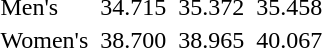<table>
<tr>
<td>Men's</td>
<td></td>
<td>34.715</td>
<td></td>
<td>35.372</td>
<td></td>
<td>35.458</td>
</tr>
<tr>
<td>Women's</td>
<td></td>
<td>38.700</td>
<td></td>
<td>38.965</td>
<td></td>
<td>40.067</td>
</tr>
</table>
